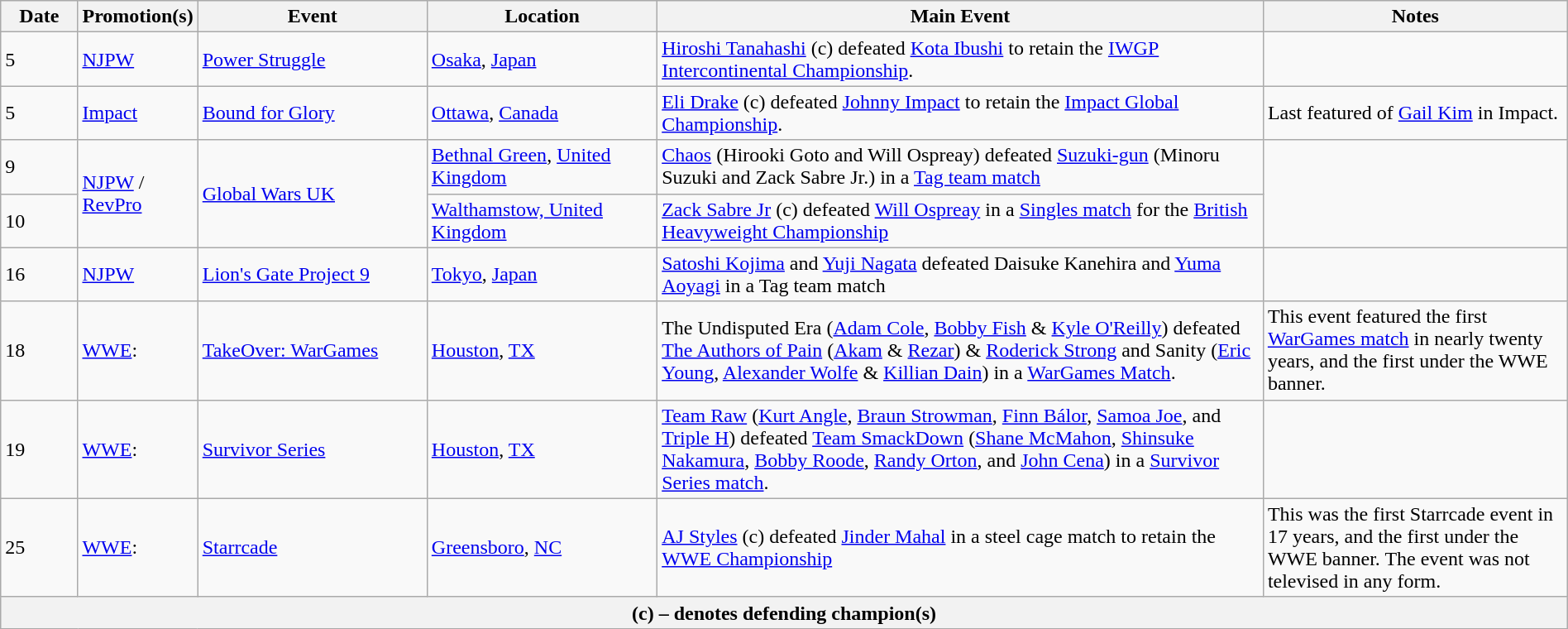<table class="wikitable" style="width:100%;">
<tr>
<th width=5%>Date</th>
<th width=5%>Promotion(s)</th>
<th width=15%>Event</th>
<th width=15%>Location</th>
<th width=40%>Main Event</th>
<th width=40%>Notes</th>
</tr>
<tr>
<td>5</td>
<td><a href='#'>NJPW</a></td>
<td><a href='#'>Power Struggle</a></td>
<td><a href='#'>Osaka</a>, <a href='#'>Japan</a></td>
<td><a href='#'>Hiroshi Tanahashi</a> (c) defeated <a href='#'>Kota Ibushi</a> to retain the <a href='#'>IWGP Intercontinental Championship</a>.</td>
<td></td>
</tr>
<tr>
<td>5</td>
<td><a href='#'>Impact</a></td>
<td><a href='#'>Bound for Glory</a></td>
<td><a href='#'>Ottawa</a>, <a href='#'>Canada</a></td>
<td><a href='#'>Eli Drake</a> (c) defeated <a href='#'>Johnny Impact</a> to retain the <a href='#'>Impact Global Championship</a>.</td>
<td>Last featured of <a href='#'>Gail Kim</a> in Impact.</td>
</tr>
<tr>
<td>9</td>
<td rowspan=2><a href='#'>NJPW</a> / <a href='#'>RevPro</a></td>
<td rowspan=2><a href='#'>Global Wars UK</a></td>
<td><a href='#'>Bethnal Green</a>, <a href='#'>United Kingdom</a></td>
<td><a href='#'>Chaos</a> (Hirooki Goto and Will Ospreay) defeated <a href='#'>Suzuki-gun</a> (Minoru Suzuki and Zack Sabre Jr.)	in a <a href='#'>Tag team match</a></td>
<td rowspan=2></td>
</tr>
<tr>
<td>10</td>
<td><a href='#'>Walthamstow, United Kingdom</a></td>
<td><a href='#'>Zack Sabre Jr</a> (c) defeated <a href='#'>Will Ospreay</a> in a <a href='#'>Singles match</a> for the <a href='#'>British Heavyweight Championship</a></td>
</tr>
<tr>
<td>16</td>
<td><a href='#'>NJPW</a></td>
<td><a href='#'>Lion's Gate Project 9</a></td>
<td><a href='#'>Tokyo</a>, <a href='#'>Japan</a></td>
<td><a href='#'>Satoshi Kojima</a> and <a href='#'>Yuji Nagata</a> defeated Daisuke Kanehira and <a href='#'>Yuma Aoyagi</a> in a Tag team match</td>
<td></td>
</tr>
<tr>
<td>18</td>
<td><a href='#'>WWE</a>:<br></td>
<td><a href='#'>TakeOver: WarGames</a></td>
<td><a href='#'>Houston</a>, <a href='#'>TX</a></td>
<td>The Undisputed Era (<a href='#'>Adam Cole</a>, <a href='#'>Bobby Fish</a> & <a href='#'>Kyle O'Reilly</a>) defeated <a href='#'>The Authors of Pain</a> (<a href='#'>Akam</a> & <a href='#'>Rezar</a>) & <a href='#'>Roderick Strong</a> and Sanity (<a href='#'>Eric Young</a>, <a href='#'>Alexander Wolfe</a> & <a href='#'>Killian Dain</a>) in a <a href='#'>WarGames Match</a>.</td>
<td>This event featured the first <a href='#'>WarGames match</a> in nearly twenty years, and the first under the WWE banner.</td>
</tr>
<tr>
<td>19</td>
<td><a href='#'>WWE</a>:<br></td>
<td><a href='#'>Survivor Series</a></td>
<td><a href='#'>Houston</a>, <a href='#'>TX</a></td>
<td><a href='#'>Team Raw</a> (<a href='#'>Kurt Angle</a>, <a href='#'>Braun Strowman</a>, <a href='#'>Finn Bálor</a>, <a href='#'>Samoa Joe</a>, and <a href='#'>Triple H</a>) defeated <a href='#'>Team SmackDown</a> (<a href='#'>Shane McMahon</a>, <a href='#'>Shinsuke Nakamura</a>, <a href='#'>Bobby Roode</a>, <a href='#'>Randy Orton</a>, and <a href='#'>John Cena</a>) in a <a href='#'>Survivor Series match</a>. </td>
<td></td>
</tr>
<tr>
<td>25</td>
<td><a href='#'>WWE</a>:<br></td>
<td><a href='#'>Starrcade</a></td>
<td><a href='#'>Greensboro</a>, <a href='#'>NC</a></td>
<td><a href='#'>AJ Styles</a> (c) defeated <a href='#'>Jinder Mahal</a> in a steel cage match to retain the <a href='#'>WWE Championship</a></td>
<td>This was the first Starrcade event in 17 years, and the first under the WWE banner. The event was not televised in any form.</td>
</tr>
<tr>
<th colspan="6">(c) – denotes defending champion(s)</th>
</tr>
</table>
